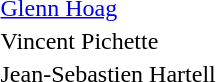<table>
<tr>
<th></th>
<td> <a href='#'>Glenn Hoag</a></td>
</tr>
<tr>
<th></th>
<td>Vincent Pichette</td>
</tr>
<tr>
<th></th>
<td>Jean-Sebastien Hartell</td>
</tr>
</table>
